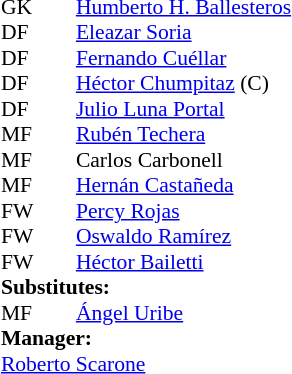<table style="font-size:90%; margin:0.2em auto;" cellspacing="0" cellpadding="0">
<tr>
<th width="25"></th>
<th width="25"></th>
</tr>
<tr>
<td>GK</td>
<td></td>
<td> <a href='#'>Humberto H. Ballesteros</a></td>
</tr>
<tr>
<td>DF</td>
<td></td>
<td> <a href='#'>Eleazar Soria</a></td>
</tr>
<tr>
<td>DF</td>
<td></td>
<td> <a href='#'>Fernando Cuéllar</a></td>
</tr>
<tr>
<td>DF</td>
<td></td>
<td> <a href='#'>Héctor Chumpitaz</a> (C)</td>
</tr>
<tr>
<td>DF</td>
<td></td>
<td> <a href='#'>Julio Luna Portal</a></td>
</tr>
<tr>
<td>MF</td>
<td></td>
<td> <a href='#'>Rubén Techera</a></td>
</tr>
<tr>
<td>MF</td>
<td></td>
<td> Carlos Carbonell</td>
<td></td>
</tr>
<tr>
<td>MF</td>
<td></td>
<td> <a href='#'>Hernán Castañeda</a></td>
</tr>
<tr>
<td>FW</td>
<td></td>
<td> <a href='#'>Percy Rojas</a></td>
</tr>
<tr>
<td>FW</td>
<td></td>
<td> <a href='#'>Oswaldo Ramírez</a></td>
</tr>
<tr>
<td>FW</td>
<td></td>
<td> <a href='#'>Héctor Bailetti</a></td>
</tr>
<tr>
<td colspan=3><strong>Substitutes:</strong></td>
</tr>
<tr>
<td>MF</td>
<td></td>
<td> <a href='#'>Ángel Uribe</a></td>
<td></td>
<td></td>
</tr>
<tr>
<td colspan=3><strong>Manager:</strong></td>
</tr>
<tr>
<td colspan=4> <a href='#'>Roberto Scarone</a></td>
</tr>
</table>
